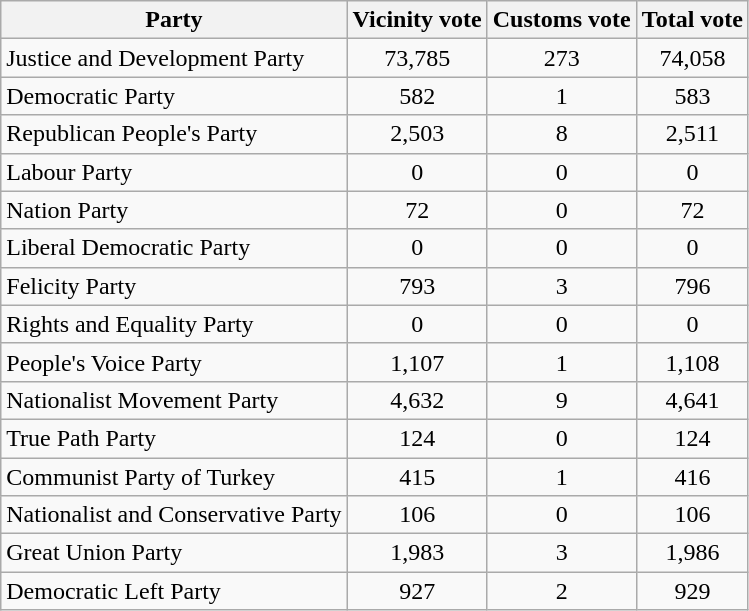<table class="wikitable sortable">
<tr>
<th style="text-align:center;">Party</th>
<th style="text-align:center;">Vicinity vote</th>
<th style="text-align:center;">Customs vote</th>
<th style="text-align:center;">Total vote</th>
</tr>
<tr>
<td>Justice and Development Party</td>
<td style="text-align:center;">73,785</td>
<td style="text-align:center;">273</td>
<td style="text-align:center;">74,058</td>
</tr>
<tr>
<td>Democratic Party</td>
<td style="text-align:center;">582</td>
<td style="text-align:center;">1</td>
<td style="text-align:center;">583</td>
</tr>
<tr>
<td>Republican People's Party</td>
<td style="text-align:center;">2,503</td>
<td style="text-align:center;">8</td>
<td style="text-align:center;">2,511</td>
</tr>
<tr>
<td>Labour Party</td>
<td style="text-align:center;">0</td>
<td style="text-align:center;">0</td>
<td style="text-align:center;">0</td>
</tr>
<tr>
<td>Nation Party</td>
<td style="text-align:center;">72</td>
<td style="text-align:center;">0</td>
<td style="text-align:center;">72</td>
</tr>
<tr>
<td>Liberal Democratic Party</td>
<td style="text-align:center;">0</td>
<td style="text-align:center;">0</td>
<td style="text-align:center;">0</td>
</tr>
<tr>
<td>Felicity Party</td>
<td style="text-align:center;">793</td>
<td style="text-align:center;">3</td>
<td style="text-align:center;">796</td>
</tr>
<tr>
<td>Rights and Equality Party</td>
<td style="text-align:center;">0</td>
<td style="text-align:center;">0</td>
<td style="text-align:center;">0</td>
</tr>
<tr>
<td>People's Voice Party</td>
<td style="text-align:center;">1,107</td>
<td style="text-align:center;">1</td>
<td style="text-align:center;">1,108</td>
</tr>
<tr>
<td>Nationalist Movement Party</td>
<td style="text-align:center;">4,632</td>
<td style="text-align:center;">9</td>
<td style="text-align:center;">4,641</td>
</tr>
<tr>
<td>True Path Party</td>
<td style="text-align:center;">124</td>
<td style="text-align:center;">0</td>
<td style="text-align:center;">124</td>
</tr>
<tr>
<td>Communist Party of Turkey</td>
<td style="text-align:center;">415</td>
<td style="text-align:center;">1</td>
<td style="text-align:center;">416</td>
</tr>
<tr>
<td>Nationalist and Conservative Party</td>
<td style="text-align:center;">106</td>
<td style="text-align:center;">0</td>
<td style="text-align:center;">106</td>
</tr>
<tr>
<td>Great Union Party</td>
<td style="text-align:center;">1,983</td>
<td style="text-align:center;">3</td>
<td style="text-align:center;">1,986</td>
</tr>
<tr>
<td>Democratic Left Party</td>
<td style="text-align:center;">927</td>
<td style="text-align:center;">2</td>
<td style="text-align:center;">929</td>
</tr>
</table>
